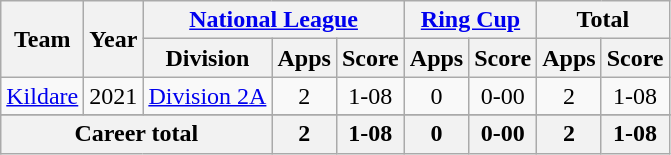<table class="wikitable" style="text-align:center">
<tr>
<th rowspan="2">Team</th>
<th rowspan="2">Year</th>
<th colspan="3"><a href='#'>National League</a></th>
<th colspan="2"><a href='#'>Ring Cup</a></th>
<th colspan="2">Total</th>
</tr>
<tr>
<th>Division</th>
<th>Apps</th>
<th>Score</th>
<th>Apps</th>
<th>Score</th>
<th>Apps</th>
<th>Score</th>
</tr>
<tr>
<td rowspan="1"><a href='#'>Kildare</a></td>
<td>2021</td>
<td rowspan="1"><a href='#'>Division 2A</a></td>
<td>2</td>
<td>1-08</td>
<td>0</td>
<td>0-00</td>
<td>2</td>
<td>1-08</td>
</tr>
<tr>
</tr>
<tr>
<th colspan="3">Career total</th>
<th>2</th>
<th>1-08</th>
<th>0</th>
<th>0-00</th>
<th>2</th>
<th>1-08</th>
</tr>
</table>
